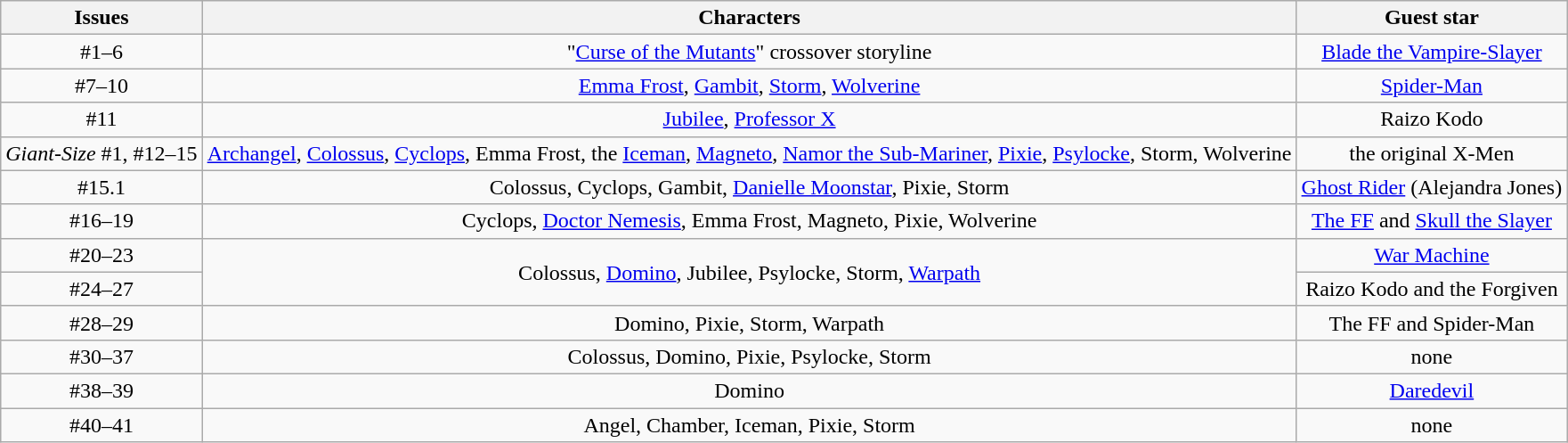<table class="wikitable plainrowheaders" style="text-align:center;" border="1">
<tr>
<th scope="col">Issues</th>
<th scope="col">Characters</th>
<th scope="col">Guest star</th>
</tr>
<tr>
<td>#1–6</td>
<td>"<a href='#'>Curse of the Mutants</a>" crossover storyline</td>
<td><a href='#'>Blade the Vampire-Slayer</a></td>
</tr>
<tr>
<td>#7–10</td>
<td><a href='#'>Emma Frost</a>, <a href='#'>Gambit</a>, <a href='#'>Storm</a>, <a href='#'>Wolverine</a></td>
<td><a href='#'>Spider-Man</a></td>
</tr>
<tr>
<td>#11</td>
<td><a href='#'>Jubilee</a>, <a href='#'>Professor X</a></td>
<td>Raizo Kodo</td>
</tr>
<tr>
<td><em>Giant-Size</em> #1, #12–15</td>
<td><a href='#'>Archangel</a>, <a href='#'>Colossus</a>, <a href='#'>Cyclops</a>, Emma Frost, the <a href='#'>Iceman</a>, <a href='#'>Magneto</a>, <a href='#'>Namor the Sub-Mariner</a>, <a href='#'>Pixie</a>, <a href='#'>Psylocke</a>, Storm, Wolverine</td>
<td>the original X-Men</td>
</tr>
<tr>
<td>#15.1</td>
<td>Colossus, Cyclops, Gambit, <a href='#'>Danielle Moonstar</a>, Pixie, Storm</td>
<td><a href='#'>Ghost Rider</a> (Alejandra Jones)</td>
</tr>
<tr>
<td>#16–19</td>
<td>Cyclops, <a href='#'>Doctor Nemesis</a>, Emma Frost, Magneto, Pixie, Wolverine</td>
<td><a href='#'>The FF</a> and <a href='#'>Skull the Slayer</a></td>
</tr>
<tr>
<td>#20–23</td>
<td rowspan="2">Colossus, <a href='#'>Domino</a>, Jubilee, Psylocke, Storm, <a href='#'>Warpath</a></td>
<td><a href='#'>War Machine</a></td>
</tr>
<tr>
<td>#24–27</td>
<td>Raizo Kodo and the Forgiven</td>
</tr>
<tr>
<td>#28–29</td>
<td>Domino, Pixie, Storm, Warpath</td>
<td>The FF and Spider-Man</td>
</tr>
<tr>
<td>#30–37</td>
<td>Colossus, Domino, Pixie, Psylocke, Storm</td>
<td>none</td>
</tr>
<tr>
<td>#38–39</td>
<td>Domino</td>
<td><a href='#'>Daredevil</a></td>
</tr>
<tr>
<td>#40–41</td>
<td>Angel, Chamber, Iceman, Pixie, Storm</td>
<td>none</td>
</tr>
</table>
